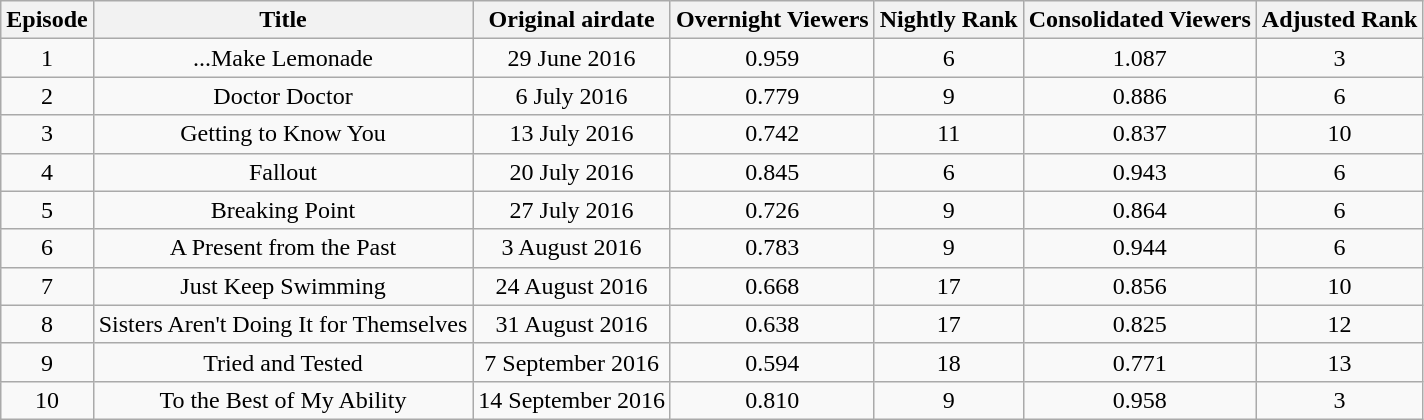<table class="wikitable sortable">
<tr>
<th>Episode</th>
<th>Title</th>
<th>Original airdate</th>
<th>Overnight Viewers</th>
<th>Nightly Rank</th>
<th>Consolidated Viewers</th>
<th>Adjusted Rank</th>
</tr>
<tr>
<td style="text-align:center">1</td>
<td style="text-align:center">...Make Lemonade</td>
<td style="text-align:center">29 June 2016</td>
<td style="text-align:center">0.959</td>
<td style="text-align:center">6</td>
<td style="text-align:center">1.087</td>
<td style="text-align:center">3</td>
</tr>
<tr>
<td style="text-align:center">2</td>
<td style="text-align:center">Doctor Doctor</td>
<td style="text-align:center">6 July 2016</td>
<td style="text-align:center">0.779</td>
<td style="text-align:center">9</td>
<td style="text-align:center">0.886</td>
<td style="text-align:center">6</td>
</tr>
<tr>
<td style="text-align:center">3</td>
<td style="text-align:center">Getting to Know You</td>
<td style="text-align:center">13 July 2016</td>
<td style="text-align:center">0.742</td>
<td style="text-align:center">11</td>
<td style="text-align:center">0.837</td>
<td style="text-align:center">10</td>
</tr>
<tr>
<td style="text-align:center">4</td>
<td style="text-align:center">Fallout</td>
<td style="text-align:center">20 July 2016</td>
<td style="text-align:center">0.845</td>
<td style="text-align:center">6</td>
<td style="text-align:center">0.943</td>
<td style="text-align:center">6</td>
</tr>
<tr>
<td style="text-align:center">5</td>
<td style="text-align:center">Breaking Point</td>
<td style="text-align:center">27 July 2016</td>
<td style="text-align:center">0.726</td>
<td style="text-align:center">9</td>
<td style="text-align:center">0.864</td>
<td style="text-align:center">6</td>
</tr>
<tr>
<td style="text-align:center">6</td>
<td style="text-align:center">A Present from the Past</td>
<td style="text-align:center">3 August 2016</td>
<td style="text-align:center">0.783</td>
<td style="text-align:center">9</td>
<td style="text-align:center">0.944</td>
<td style="text-align:center">6</td>
</tr>
<tr>
<td style="text-align:center">7</td>
<td style="text-align:center">Just Keep Swimming</td>
<td style="text-align:center">24 August 2016</td>
<td style="text-align:center">0.668</td>
<td style="text-align:center">17</td>
<td style="text-align:center">0.856</td>
<td style="text-align:center">10</td>
</tr>
<tr>
<td style="text-align:center">8</td>
<td style="text-align:center">Sisters Aren't Doing It for Themselves</td>
<td style="text-align:center">31 August 2016</td>
<td style="text-align:center">0.638</td>
<td style="text-align:center">17</td>
<td style="text-align:center">0.825</td>
<td style="text-align:center">12</td>
</tr>
<tr>
<td style="text-align:center">9</td>
<td style="text-align:center">Tried and Tested</td>
<td style="text-align:center">7 September 2016</td>
<td style="text-align:center">0.594</td>
<td style="text-align:center">18</td>
<td style="text-align:center">0.771</td>
<td style="text-align:center">13</td>
</tr>
<tr>
<td style="text-align:center">10</td>
<td style="text-align:center">To the Best of My Ability</td>
<td style="text-align:center">14 September 2016</td>
<td style="text-align:center">0.810</td>
<td style="text-align:center">9</td>
<td style="text-align:center">0.958</td>
<td style="text-align:center">3</td>
</tr>
</table>
